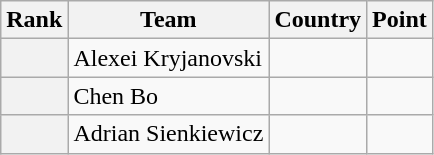<table class="wikitable sortable">
<tr>
<th>Rank</th>
<th>Team</th>
<th>Country</th>
<th>Point</th>
</tr>
<tr>
<th></th>
<td>Alexei Kryjanovski</td>
<td></td>
<td></td>
</tr>
<tr>
<th></th>
<td>Chen Bo</td>
<td></td>
<td></td>
</tr>
<tr>
<th></th>
<td>Adrian Sienkiewicz</td>
<td></td>
<td></td>
</tr>
</table>
